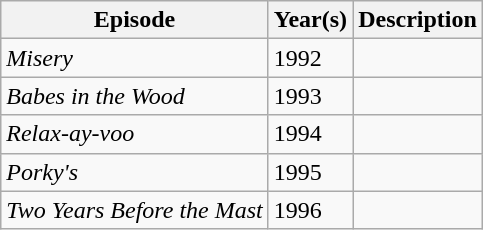<table class="wikitable sortable">
<tr>
<th>Episode</th>
<th>Year(s)</th>
<th>Description</th>
</tr>
<tr>
<td><em>Misery</em></td>
<td>1992</td>
<td></td>
</tr>
<tr>
<td><em>Babes in the Wood</em></td>
<td>1993</td>
<td></td>
</tr>
<tr>
<td><em>Relax-ay-voo</em></td>
<td>1994</td>
<td></td>
</tr>
<tr>
<td><em>Porky's</em></td>
<td>1995</td>
<td></td>
</tr>
<tr>
<td><em>Two Years Before the Mast</em></td>
<td>1996</td>
<td></td>
</tr>
</table>
